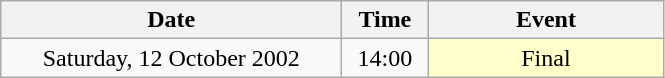<table class = "wikitable" style="text-align:center;">
<tr>
<th width=220>Date</th>
<th width=50>Time</th>
<th width=150>Event</th>
</tr>
<tr>
<td>Saturday, 12 October 2002</td>
<td>14:00</td>
<td bgcolor=ffffcc>Final</td>
</tr>
</table>
